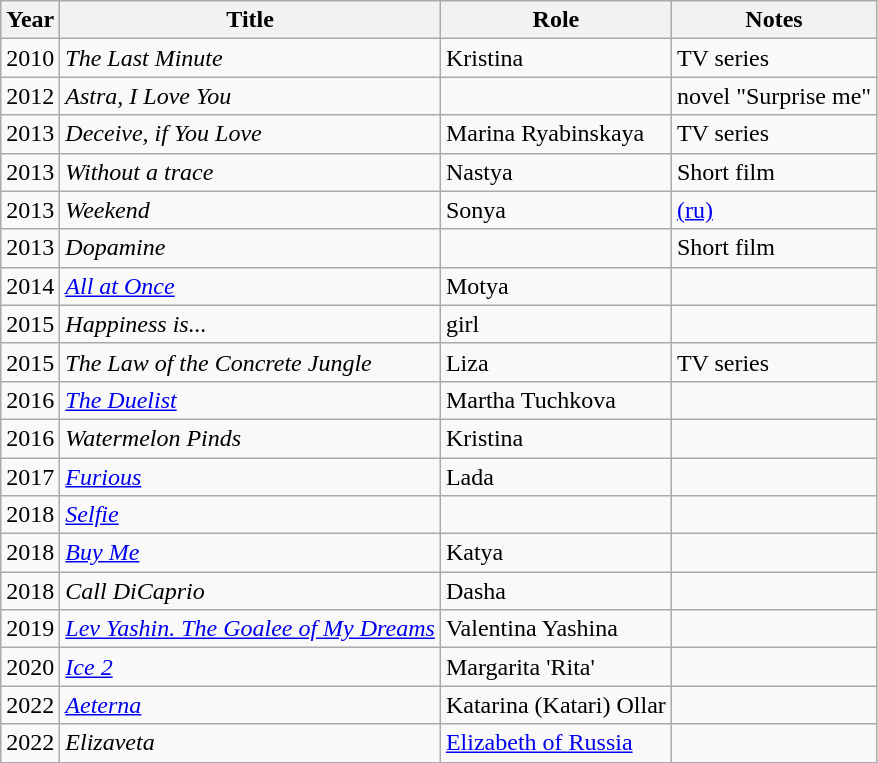<table class="wikitable sortable">
<tr>
<th>Year</th>
<th>Title</th>
<th>Role</th>
<th>Notes</th>
</tr>
<tr>
<td>2010</td>
<td><em>The Last Minute</em></td>
<td>Kristina</td>
<td>TV series</td>
</tr>
<tr>
<td>2012</td>
<td><em>Astra, I Love You</em></td>
<td></td>
<td>novel "Surprise me"</td>
</tr>
<tr>
<td>2013</td>
<td><em>Deceive, if You Love</em></td>
<td>Marina Ryabinskaya</td>
<td>TV series</td>
</tr>
<tr>
<td>2013</td>
<td><em>Without a trace</em></td>
<td>Nastya</td>
<td>Short film</td>
</tr>
<tr>
<td>2013</td>
<td><em>Weekend</em></td>
<td>Sonya</td>
<td><a href='#'>(ru)</a></td>
</tr>
<tr>
<td>2013</td>
<td><em>Dopamine</em></td>
<td></td>
<td>Short film</td>
</tr>
<tr>
<td>2014</td>
<td><em><a href='#'>All at Once</a></em></td>
<td>Motya</td>
<td></td>
</tr>
<tr>
<td>2015</td>
<td><em>Happiness is...</em></td>
<td>girl</td>
<td></td>
</tr>
<tr>
<td>2015</td>
<td><em>The Law of the Concrete Jungle</em></td>
<td>Liza</td>
<td>TV series</td>
</tr>
<tr>
<td>2016</td>
<td><em><a href='#'>The Duelist</a></em></td>
<td>Martha Tuchkova</td>
<td></td>
</tr>
<tr>
<td>2016</td>
<td><em>Watermelon Pinds</em></td>
<td>Kristina</td>
<td></td>
</tr>
<tr>
<td>2017</td>
<td><em><a href='#'>Furious</a></em></td>
<td>Lada</td>
<td></td>
</tr>
<tr>
<td>2018</td>
<td><em><a href='#'>Selfie</a></em></td>
<td></td>
<td></td>
</tr>
<tr>
<td>2018</td>
<td><em><a href='#'>Buy Me</a></em></td>
<td>Katya</td>
<td></td>
</tr>
<tr>
<td>2018</td>
<td><em>Call DiCaprio</em></td>
<td>Dasha</td>
<td></td>
</tr>
<tr>
<td>2019</td>
<td><em><a href='#'>Lev Yashin. The Goalee of My Dreams</a></em></td>
<td>Valentina Yashina</td>
<td></td>
</tr>
<tr>
<td>2020</td>
<td><em><a href='#'>Ice 2</a></em></td>
<td>Margarita 'Rita'</td>
<td></td>
</tr>
<tr>
<td>2022</td>
<td><em><a href='#'>Aeterna</a></em></td>
<td>Katarina (Katari) Ollar</td>
<td></td>
</tr>
<tr>
<td>2022</td>
<td><em>Elizaveta</em></td>
<td><a href='#'>Elizabeth of Russia</a></td>
<td></td>
</tr>
</table>
